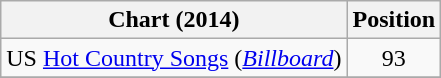<table class="wikitable sortable">
<tr>
<th scope="col">Chart (2014)</th>
<th scope="col">Position</th>
</tr>
<tr>
<td>US <a href='#'>Hot Country Songs</a> (<em><a href='#'>Billboard</a></em>)</td>
<td align="center">93</td>
</tr>
<tr>
</tr>
</table>
